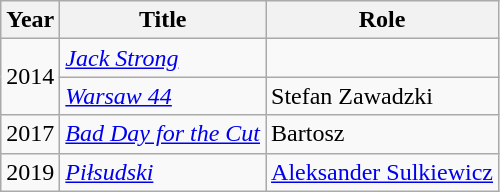<table class="wikitable sortable">
<tr>
<th>Year</th>
<th>Title</th>
<th>Role</th>
</tr>
<tr>
<td rowspan=2>2014</td>
<td><em><a href='#'>Jack Strong</a></em></td>
<td></td>
</tr>
<tr>
<td><em><a href='#'>Warsaw 44</a></em></td>
<td>Stefan Zawadzki</td>
</tr>
<tr>
<td rowspan=1>2017</td>
<td><em><a href='#'>Bad Day for the Cut</a></em></td>
<td>Bartosz</td>
</tr>
<tr>
<td rowspan=1>2019</td>
<td><em><a href='#'>Piłsudski</a></em></td>
<td><a href='#'>Aleksander Sulkiewicz</a></td>
</tr>
</table>
